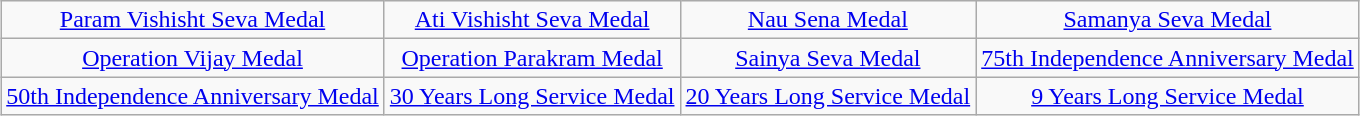<table class="wikitable" style="margin:1em auto; text-align:center;">
<tr>
<td><a href='#'>Param Vishisht Seva Medal</a></td>
<td><a href='#'>Ati Vishisht Seva Medal</a></td>
<td><a href='#'>Nau Sena Medal</a></td>
<td><a href='#'>Samanya Seva Medal</a></td>
</tr>
<tr>
<td><a href='#'>Operation Vijay Medal</a></td>
<td><a href='#'>Operation Parakram Medal</a></td>
<td><a href='#'>Sainya Seva Medal</a></td>
<td><a href='#'>75th Independence Anniversary Medal</a></td>
</tr>
<tr>
<td><a href='#'>50th Independence Anniversary Medal</a></td>
<td><a href='#'>30 Years Long Service Medal</a></td>
<td><a href='#'>20 Years Long Service Medal</a></td>
<td><a href='#'>9 Years Long Service Medal</a></td>
</tr>
</table>
